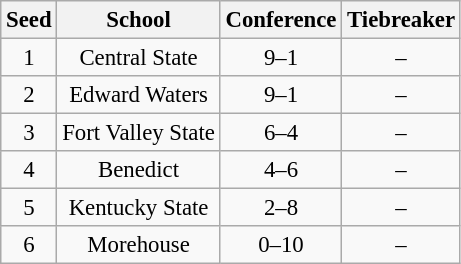<table class="wikitable" style="white-space:nowrap; font-size:95%;text-align:center">
<tr>
<th>Seed</th>
<th>School</th>
<th>Conference</th>
<th>Tiebreaker</th>
</tr>
<tr>
<td>1</td>
<td>Central State</td>
<td>9–1</td>
<td>–</td>
</tr>
<tr>
<td>2</td>
<td>Edward Waters</td>
<td>9–1</td>
<td>–</td>
</tr>
<tr>
<td>3</td>
<td>Fort Valley State</td>
<td>6–4</td>
<td>–</td>
</tr>
<tr>
<td>4</td>
<td>Benedict</td>
<td>4–6</td>
<td>–</td>
</tr>
<tr>
<td>5</td>
<td>Kentucky State</td>
<td>2–8</td>
<td>–</td>
</tr>
<tr>
<td>6</td>
<td>Morehouse</td>
<td>0–10</td>
<td>–</td>
</tr>
</table>
